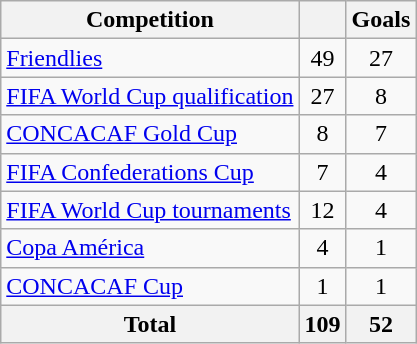<table class="wikitable sortable" style="text-align:center">
<tr>
<th>Competition</th>
<th></th>
<th>Goals</th>
</tr>
<tr>
<td style="text-align:left"><a href='#'>Friendlies</a></td>
<td>49</td>
<td>27</td>
</tr>
<tr>
<td style="text-align:left"><a href='#'>FIFA World Cup qualification</a></td>
<td>27</td>
<td>8</td>
</tr>
<tr>
<td style="text-align:left"><a href='#'>CONCACAF Gold Cup</a></td>
<td>8</td>
<td>7</td>
</tr>
<tr>
<td style="text-align:left"><a href='#'>FIFA Confederations Cup</a></td>
<td>7</td>
<td>4</td>
</tr>
<tr>
<td style="text-align:left"><a href='#'>FIFA World Cup tournaments</a></td>
<td>12</td>
<td>4</td>
</tr>
<tr>
<td style="text-align:left"><a href='#'>Copa América</a></td>
<td>4</td>
<td>1</td>
</tr>
<tr>
<td style="text-align:left"><a href='#'>CONCACAF Cup</a></td>
<td>1</td>
<td>1</td>
</tr>
<tr>
<th>Total</th>
<th>109</th>
<th>52</th>
</tr>
</table>
